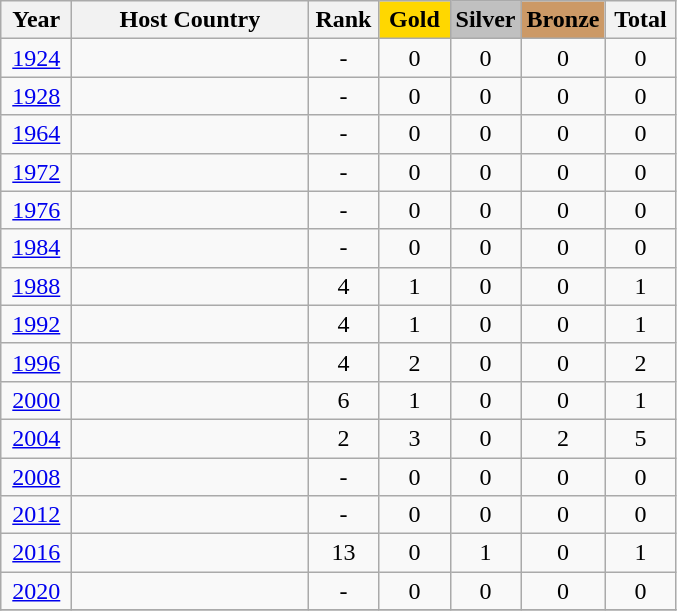<table class="wikitable">
<tr>
<th width=40>Year</th>
<th width=150>Host Country</th>
<th width=40>Rank</th>
<td width=40 bgcolor=gold align="center"><strong>Gold</strong></td>
<td width=40 bgcolor=silver align="center"><strong>Silver</strong></td>
<td width=4 bgcolor=#cc9966 align="center"><strong>Bronze</strong></td>
<th width=40>Total</th>
</tr>
<tr align="center">
<td><a href='#'>1924</a></td>
<td align="left"></td>
<td>-</td>
<td>0</td>
<td>0</td>
<td>0</td>
<td>0</td>
</tr>
<tr align="center">
<td><a href='#'>1928</a></td>
<td align="left"></td>
<td>-</td>
<td>0</td>
<td>0</td>
<td>0</td>
<td>0</td>
</tr>
<tr align="center">
<td><a href='#'>1964</a></td>
<td align="left"></td>
<td>-</td>
<td>0</td>
<td>0</td>
<td>0</td>
<td>0</td>
</tr>
<tr align="center">
<td><a href='#'>1972</a></td>
<td align="left"></td>
<td>-</td>
<td>0</td>
<td>0</td>
<td>0</td>
<td>0</td>
</tr>
<tr align="center">
<td><a href='#'>1976</a></td>
<td align="left"></td>
<td>-</td>
<td>0</td>
<td>0</td>
<td>0</td>
<td>0</td>
</tr>
<tr align="center">
<td><a href='#'>1984</a></td>
<td align="left"></td>
<td>-</td>
<td>0</td>
<td>0</td>
<td>0</td>
<td>0</td>
</tr>
<tr align="center">
<td><a href='#'>1988</a></td>
<td align="left"></td>
<td>4</td>
<td>1</td>
<td>0</td>
<td>0</td>
<td>1</td>
</tr>
<tr align="center">
<td><a href='#'>1992</a></td>
<td align="left"></td>
<td>4</td>
<td>1</td>
<td>0</td>
<td>0</td>
<td>1</td>
</tr>
<tr align="center">
<td><a href='#'>1996</a></td>
<td align="left"></td>
<td>4</td>
<td>2</td>
<td>0</td>
<td>0</td>
<td>2</td>
</tr>
<tr align="center">
<td><a href='#'>2000</a></td>
<td align="left"></td>
<td>6</td>
<td>1</td>
<td>0</td>
<td>0</td>
<td>1</td>
</tr>
<tr align="center">
<td><a href='#'>2004</a></td>
<td align="left"></td>
<td>2</td>
<td>3</td>
<td>0</td>
<td>2</td>
<td>5</td>
</tr>
<tr align="center">
<td><a href='#'>2008</a></td>
<td align="left"></td>
<td>-</td>
<td>0</td>
<td>0</td>
<td>0</td>
<td>0</td>
</tr>
<tr align="center">
<td><a href='#'>2012</a></td>
<td align="left"></td>
<td>-</td>
<td>0</td>
<td>0</td>
<td>0</td>
<td>0</td>
</tr>
<tr align="center">
<td><a href='#'>2016</a></td>
<td align="left"></td>
<td>13</td>
<td>0</td>
<td>1</td>
<td>0</td>
<td>1</td>
</tr>
<tr align="center">
<td><a href='#'>2020</a></td>
<td align="left"></td>
<td>-</td>
<td>0</td>
<td>0</td>
<td>0</td>
<td>0</td>
</tr>
<tr align="center">
</tr>
</table>
